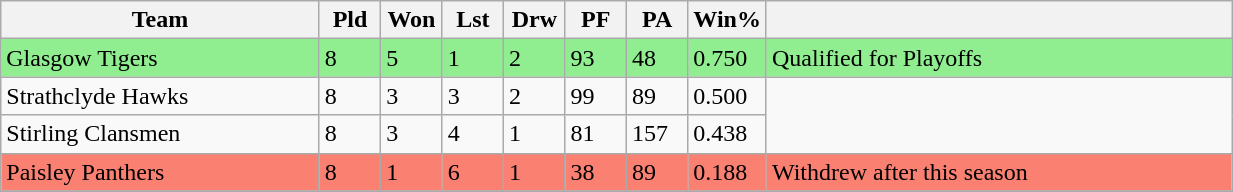<table class="wikitable" width=65%">
<tr>
<th width=26%>Team</th>
<th width=5%>Pld</th>
<th width=5%>Won</th>
<th width=5%>Lst</th>
<th width=5%>Drw</th>
<th width=5%>PF</th>
<th width=5%>PA</th>
<th width=6%>Win%</th>
<th width=38%></th>
</tr>
<tr style="background:lightgreen">
<td>Glasgow Tigers</td>
<td>8</td>
<td>5</td>
<td>1</td>
<td>2</td>
<td>93</td>
<td>48</td>
<td>0.750</td>
<td>Qualified for Playoffs</td>
</tr>
<tr>
<td>Strathclyde Hawks</td>
<td>8</td>
<td>3</td>
<td>3</td>
<td>2</td>
<td>99</td>
<td>89</td>
<td>0.500</td>
</tr>
<tr>
<td>Stirling Clansmen</td>
<td>8</td>
<td>3</td>
<td>4</td>
<td>1</td>
<td>81</td>
<td>157</td>
<td>0.438</td>
</tr>
<tr style="background:salmon">
<td>Paisley Panthers</td>
<td>8</td>
<td>1</td>
<td>6</td>
<td>1</td>
<td>38</td>
<td>89</td>
<td>0.188</td>
<td>Withdrew after this season</td>
</tr>
<tr>
</tr>
</table>
